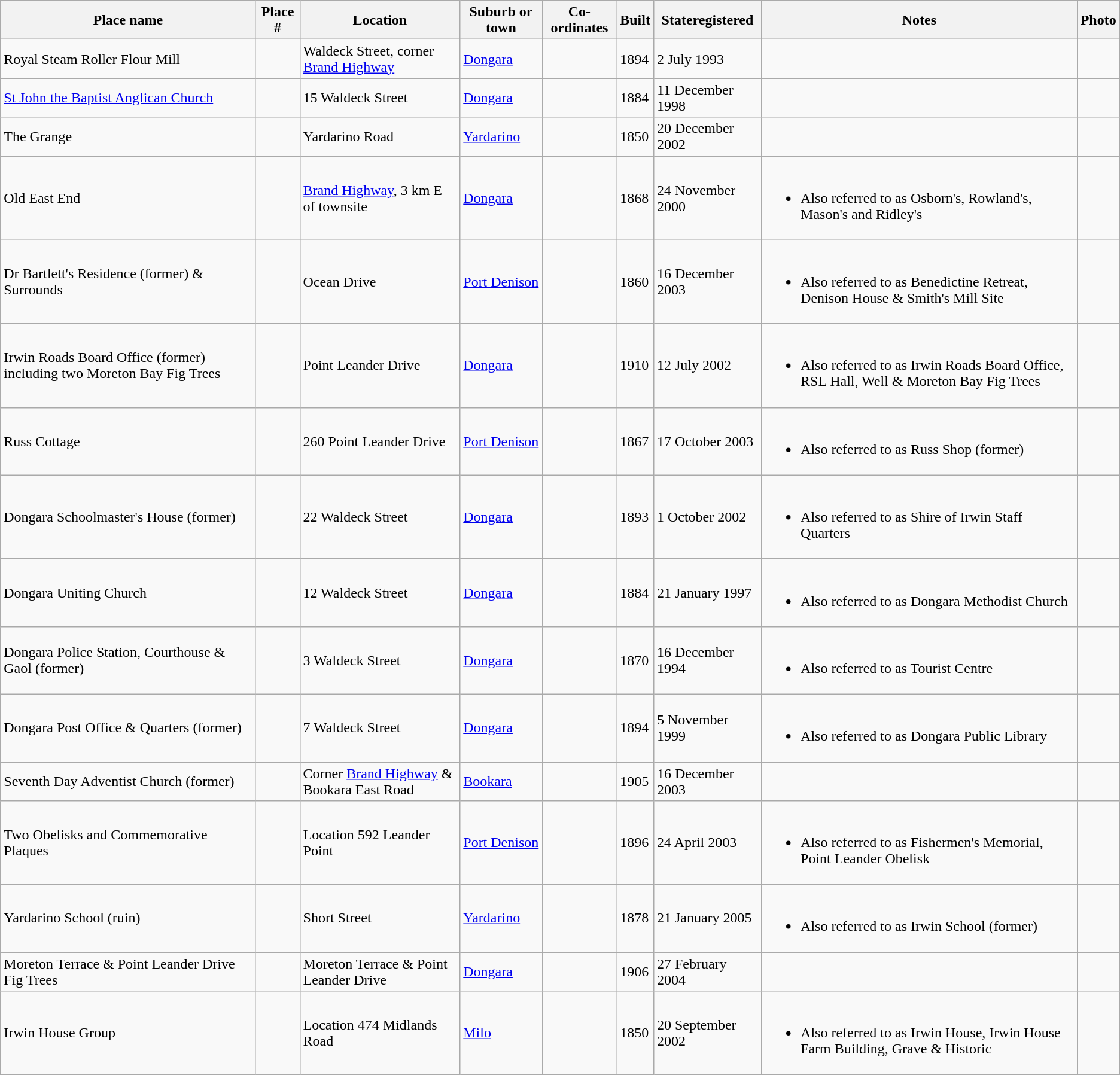<table class="wikitable sortable">
<tr>
<th>Place name</th>
<th>Place #</th>
<th>Location</th>
<th>Suburb or town</th>
<th>Co-ordinates</th>
<th>Built</th>
<th>Stateregistered</th>
<th class="unsortable">Notes</th>
<th class="unsortable">Photo</th>
</tr>
<tr>
<td>Royal Steam Roller Flour Mill</td>
<td></td>
<td>Waldeck Street, corner <a href='#'>Brand Highway</a></td>
<td><a href='#'>Dongara</a></td>
<td></td>
<td>1894</td>
<td>2 July 1993</td>
<td></td>
<td></td>
</tr>
<tr>
<td><a href='#'>St John the Baptist Anglican Church</a></td>
<td></td>
<td>15 Waldeck Street</td>
<td><a href='#'>Dongara</a></td>
<td></td>
<td>1884</td>
<td>11 December 1998</td>
<td></td>
<td></td>
</tr>
<tr>
<td>The Grange</td>
<td></td>
<td>Yardarino Road</td>
<td><a href='#'>Yardarino</a></td>
<td></td>
<td>1850</td>
<td>20 December 2002</td>
<td></td>
<td></td>
</tr>
<tr>
<td>Old East End</td>
<td></td>
<td><a href='#'>Brand Highway</a>, 3 km E of townsite</td>
<td><a href='#'>Dongara</a></td>
<td></td>
<td>1868</td>
<td>24 November 2000</td>
<td><br><ul><li>Also referred to as Osborn's, Rowland's, Mason's and Ridley's</li></ul></td>
<td></td>
</tr>
<tr>
<td>Dr Bartlett's Residence (former) & Surrounds</td>
<td></td>
<td>Ocean Drive</td>
<td><a href='#'>Port Denison</a></td>
<td></td>
<td>1860</td>
<td>16 December 2003</td>
<td><br><ul><li>Also referred to as Benedictine Retreat, Denison House & Smith's Mill Site</li></ul></td>
<td></td>
</tr>
<tr>
<td>Irwin Roads Board Office (former) including two Moreton Bay Fig Trees</td>
<td></td>
<td>Point Leander Drive</td>
<td><a href='#'>Dongara</a></td>
<td></td>
<td>1910</td>
<td>12 July 2002</td>
<td><br><ul><li>Also referred to as Irwin Roads Board Office, RSL Hall, Well & Moreton Bay Fig Trees</li></ul></td>
<td></td>
</tr>
<tr>
<td>Russ Cottage</td>
<td></td>
<td>260 Point Leander Drive</td>
<td><a href='#'>Port Denison</a></td>
<td></td>
<td>1867</td>
<td>17 October 2003</td>
<td><br><ul><li>Also referred to as Russ Shop (former)</li></ul></td>
<td></td>
</tr>
<tr>
<td>Dongara Schoolmaster's House (former)</td>
<td></td>
<td>22 Waldeck Street</td>
<td><a href='#'>Dongara</a></td>
<td></td>
<td>1893</td>
<td>1 October 2002</td>
<td><br><ul><li>Also referred to as Shire of Irwin Staff Quarters</li></ul></td>
<td></td>
</tr>
<tr>
<td>Dongara Uniting Church</td>
<td></td>
<td>12 Waldeck Street</td>
<td><a href='#'>Dongara</a></td>
<td></td>
<td>1884</td>
<td>21 January 1997</td>
<td><br><ul><li>Also referred to as Dongara Methodist Church</li></ul></td>
<td></td>
</tr>
<tr>
<td>Dongara Police Station, Courthouse & Gaol (former)</td>
<td></td>
<td>3 Waldeck Street</td>
<td><a href='#'>Dongara</a></td>
<td></td>
<td>1870</td>
<td>16 December 1994</td>
<td><br><ul><li>Also referred to as Tourist Centre</li></ul></td>
<td></td>
</tr>
<tr>
<td>Dongara Post Office & Quarters (former)</td>
<td></td>
<td>7 Waldeck Street</td>
<td><a href='#'>Dongara</a></td>
<td></td>
<td>1894</td>
<td>5 November 1999</td>
<td><br><ul><li>Also referred to as Dongara Public Library</li></ul></td>
<td></td>
</tr>
<tr>
<td>Seventh Day Adventist Church (former)</td>
<td></td>
<td>Corner <a href='#'>Brand Highway</a> & Bookara East Road</td>
<td><a href='#'>Bookara</a></td>
<td></td>
<td>1905</td>
<td>16 December 2003</td>
<td></td>
<td></td>
</tr>
<tr>
<td>Two Obelisks and Commemorative Plaques</td>
<td></td>
<td>Location 592 Leander Point</td>
<td><a href='#'>Port Denison</a></td>
<td></td>
<td>1896</td>
<td>24 April 2003</td>
<td><br><ul><li>Also referred to as Fishermen's Memorial, Point Leander Obelisk</li></ul></td>
<td></td>
</tr>
<tr>
<td>Yardarino School (ruin)</td>
<td></td>
<td>Short Street</td>
<td><a href='#'>Yardarino</a></td>
<td></td>
<td>1878</td>
<td>21 January 2005</td>
<td><br><ul><li>Also referred to as Irwin School (former)</li></ul></td>
<td></td>
</tr>
<tr>
<td>Moreton Terrace & Point Leander Drive Fig Trees</td>
<td></td>
<td>Moreton Terrace & Point Leander Drive</td>
<td><a href='#'>Dongara</a></td>
<td></td>
<td>1906</td>
<td>27 February 2004</td>
<td></td>
<td></td>
</tr>
<tr>
<td>Irwin House Group</td>
<td></td>
<td>Location 474 Midlands Road</td>
<td><a href='#'>Milo</a></td>
<td></td>
<td>1850</td>
<td>20 September 2002</td>
<td><br><ul><li>Also referred to as Irwin House, Irwin House Farm Building, Grave & Historic</li></ul></td>
<td></td>
</tr>
</table>
